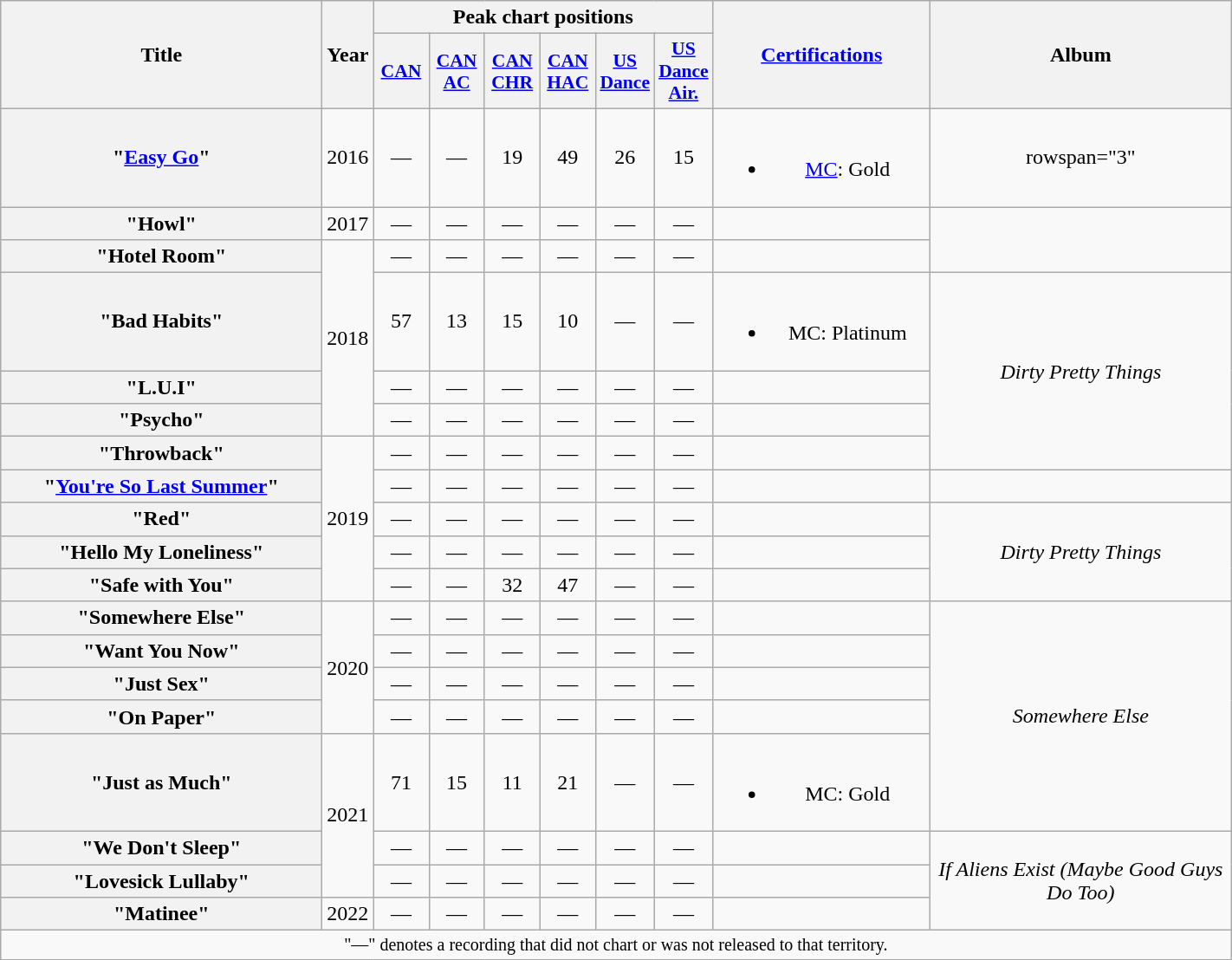<table class="wikitable plainrowheaders" style="text-align:center;">
<tr>
<th scope="col" rowspan="2" style="width:15em;">Title</th>
<th scope="col" rowspan="2" style="width:1em;">Year</th>
<th scope="col" colspan="6">Peak chart positions</th>
<th scope="col" rowspan="2" style="width:10em;"><a href='#'>Certifications</a></th>
<th scope="col" rowspan="2" style="width:14em;">Album</th>
</tr>
<tr>
<th scope="col" style="width:2.5em;font-size:90%;"><a href='#'>CAN</a><br></th>
<th scope="col" style="width:2.5em;font-size:90%;"><a href='#'>CAN<br>AC</a><br></th>
<th scope="col" style="width:2.5em;font-size:90%;"><a href='#'>CAN<br>CHR</a><br></th>
<th scope="col" style="width:2.5em;font-size:90%;"><a href='#'>CAN<br>HAC</a><br></th>
<th scope="col" style="width:2.5em;font-size:90%;"><a href='#'>US<br>Dance</a><br></th>
<th scope="col" style="width:2.5em;font-size:90%;"><a href='#'>US<br>Dance<br>Air.</a><br></th>
</tr>
<tr>
<th scope="row">"<a href='#'>Easy Go</a>"<br></th>
<td>2016</td>
<td>—</td>
<td>—</td>
<td>19</td>
<td>49</td>
<td>26</td>
<td>15</td>
<td><br><ul><li><a href='#'>MC</a>: Gold</li></ul></td>
<td>rowspan="3" </td>
</tr>
<tr>
<th scope="row">"Howl"</th>
<td>2017</td>
<td>—</td>
<td>—</td>
<td>—</td>
<td>—</td>
<td>—</td>
<td>—</td>
<td></td>
</tr>
<tr>
<th scope="row">"Hotel Room"</th>
<td rowspan="4">2018</td>
<td>—</td>
<td>—</td>
<td>—</td>
<td>—</td>
<td>—</td>
<td>—</td>
<td></td>
</tr>
<tr>
<th scope="row">"Bad Habits"</th>
<td>57</td>
<td>13</td>
<td>15</td>
<td>10</td>
<td>—</td>
<td>—</td>
<td><br><ul><li>MC: Platinum</li></ul></td>
<td rowspan="4"><em>Dirty Pretty Things</em></td>
</tr>
<tr>
<th scope="row">"L.U.I"</th>
<td>—</td>
<td>—</td>
<td>—</td>
<td>—</td>
<td>—</td>
<td>—</td>
<td></td>
</tr>
<tr>
<th scope="row">"Psycho"</th>
<td>—</td>
<td>—</td>
<td>—</td>
<td>—</td>
<td>—</td>
<td>—</td>
<td></td>
</tr>
<tr>
<th scope="row">"Throwback"<br></th>
<td rowspan="5">2019</td>
<td>—</td>
<td>—</td>
<td>—</td>
<td>—</td>
<td>—</td>
<td>—</td>
<td></td>
</tr>
<tr>
<th scope="row">"<a href='#'>You're So Last Summer</a>"</th>
<td>—</td>
<td>—</td>
<td>—</td>
<td>—</td>
<td>—</td>
<td>—</td>
<td></td>
<td></td>
</tr>
<tr>
<th scope="row">"Red"</th>
<td>—</td>
<td>—</td>
<td>—</td>
<td>—</td>
<td>—</td>
<td>—</td>
<td></td>
<td rowspan="3"><em>Dirty Pretty Things</em></td>
</tr>
<tr>
<th scope="row">"Hello My Loneliness"<br></th>
<td>—</td>
<td>—</td>
<td>—</td>
<td>—</td>
<td>—</td>
<td>—</td>
<td></td>
</tr>
<tr>
<th scope="row">"Safe with You"</th>
<td>—</td>
<td>—</td>
<td>32</td>
<td>47</td>
<td>—</td>
<td>—</td>
<td></td>
</tr>
<tr>
<th scope="row">"Somewhere Else"</th>
<td rowspan="4">2020</td>
<td>—</td>
<td>—</td>
<td>—</td>
<td>—</td>
<td>—</td>
<td>—</td>
<td></td>
<td rowspan="5"><em>Somewhere Else</em></td>
</tr>
<tr>
<th scope="row">"Want You Now"</th>
<td>—</td>
<td>—</td>
<td>—</td>
<td>—</td>
<td>—</td>
<td>—</td>
<td></td>
</tr>
<tr>
<th scope="row">"Just Sex"</th>
<td>—</td>
<td>—</td>
<td>—</td>
<td>—</td>
<td>—</td>
<td>—</td>
<td></td>
</tr>
<tr>
<th scope="row">"On Paper"</th>
<td>—</td>
<td>—</td>
<td>—</td>
<td>—</td>
<td>—</td>
<td>—</td>
<td></td>
</tr>
<tr>
<th scope="row">"Just as Much"<br></th>
<td rowspan="3">2021</td>
<td>71</td>
<td>15</td>
<td>11</td>
<td>21</td>
<td>—</td>
<td>—</td>
<td><br><ul><li>MC: Gold</li></ul></td>
</tr>
<tr>
<th scope="row">"We Don't Sleep"</th>
<td>—</td>
<td>—</td>
<td>—</td>
<td>—</td>
<td>—</td>
<td>—</td>
<td></td>
<td rowspan="3"><em>If Aliens Exist (Maybe Good Guys Do Too)</em></td>
</tr>
<tr>
<th scope="row">"Lovesick Lullaby"</th>
<td>—</td>
<td>—</td>
<td>—</td>
<td>—</td>
<td>—</td>
<td>—</td>
<td></td>
</tr>
<tr>
<th scope="row">"Matinee"</th>
<td>2022</td>
<td>—</td>
<td>—</td>
<td>—</td>
<td>—</td>
<td>—</td>
<td>—</td>
<td></td>
</tr>
<tr>
<td colspan="10" style="font-size:smaller;">"—" denotes a recording that did not chart or was not released to that territory.</td>
</tr>
</table>
